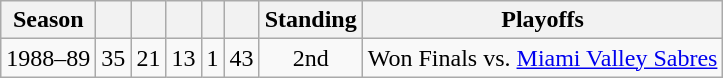<table class="wikitable" style="text-align:center">
<tr>
<th>Season</th>
<th></th>
<th></th>
<th></th>
<th></th>
<th></th>
<th>Standing</th>
<th>Playoffs</th>
</tr>
<tr>
<td>1988–89</td>
<td>35</td>
<td>21</td>
<td>13</td>
<td>1</td>
<td>43</td>
<td>2nd</td>
<td align="left">Won Finals vs. <a href='#'>Miami Valley Sabres</a></td>
</tr>
</table>
